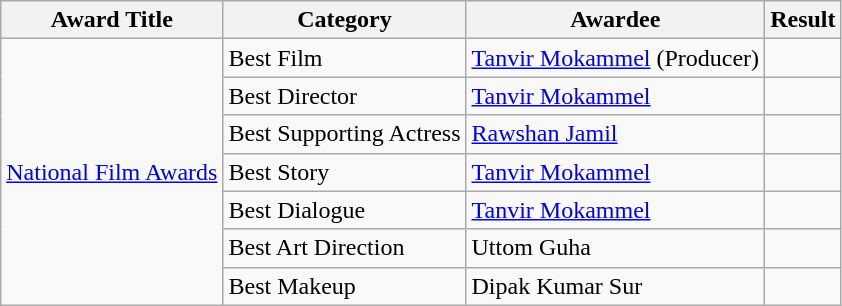<table class="wikitable">
<tr>
<th>Award Title</th>
<th>Category</th>
<th>Awardee</th>
<th>Result</th>
</tr>
<tr>
<td rowspan="7"><a href='#'>National Film Awards</a></td>
<td>Best Film</td>
<td><a href='#'>Tanvir Mokammel</a> (Producer)</td>
<td></td>
</tr>
<tr>
<td>Best Director</td>
<td><a href='#'>Tanvir Mokammel</a></td>
<td></td>
</tr>
<tr>
<td>Best Supporting Actress</td>
<td><a href='#'>Rawshan Jamil</a></td>
<td></td>
</tr>
<tr>
<td>Best Story</td>
<td><a href='#'>Tanvir Mokammel</a></td>
<td></td>
</tr>
<tr>
<td>Best Dialogue</td>
<td><a href='#'>Tanvir Mokammel</a></td>
<td></td>
</tr>
<tr>
<td>Best Art Direction</td>
<td>Uttom Guha</td>
<td></td>
</tr>
<tr>
<td>Best Makeup</td>
<td>Dipak Kumar Sur</td>
<td></td>
</tr>
</table>
